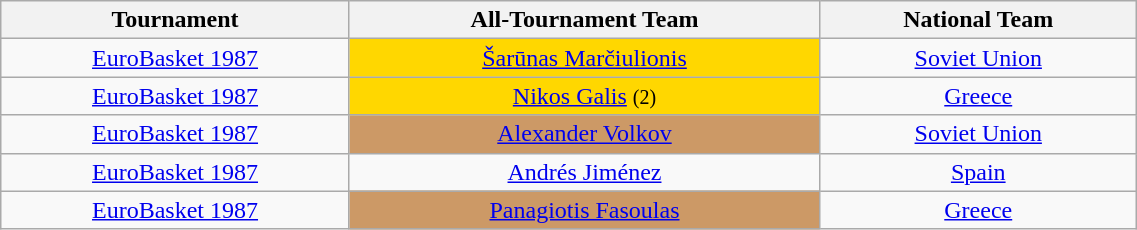<table class="wikitable sortable" style="text-align:center; width: 60%">
<tr>
<th>Tournament</th>
<th>All-Tournament Team</th>
<th>National Team</th>
</tr>
<tr>
<td><a href='#'>EuroBasket 1987</a></td>
<td bgcolor="#FFD700"> <a href='#'>Šarūnas Marčiulionis</a></td>
<td> <a href='#'>Soviet Union</a></td>
</tr>
<tr>
<td><a href='#'>EuroBasket 1987</a></td>
<td bgcolor="#FFD700"> <a href='#'>Nikos Galis</a> <small>(2)</small></td>
<td> <a href='#'>Greece</a></td>
</tr>
<tr>
<td><a href='#'>EuroBasket 1987</a></td>
<td bgcolor="#cc9966"> <a href='#'>Alexander Volkov</a></td>
<td> <a href='#'>Soviet Union</a></td>
</tr>
<tr>
<td><a href='#'>EuroBasket 1987</a></td>
<td> <a href='#'>Andrés Jiménez</a></td>
<td> <a href='#'>Spain</a></td>
</tr>
<tr>
<td><a href='#'>EuroBasket 1987</a></td>
<td bgcolor="#cc9966"> <a href='#'>Panagiotis Fasoulas</a></td>
<td> <a href='#'>Greece</a></td>
</tr>
</table>
